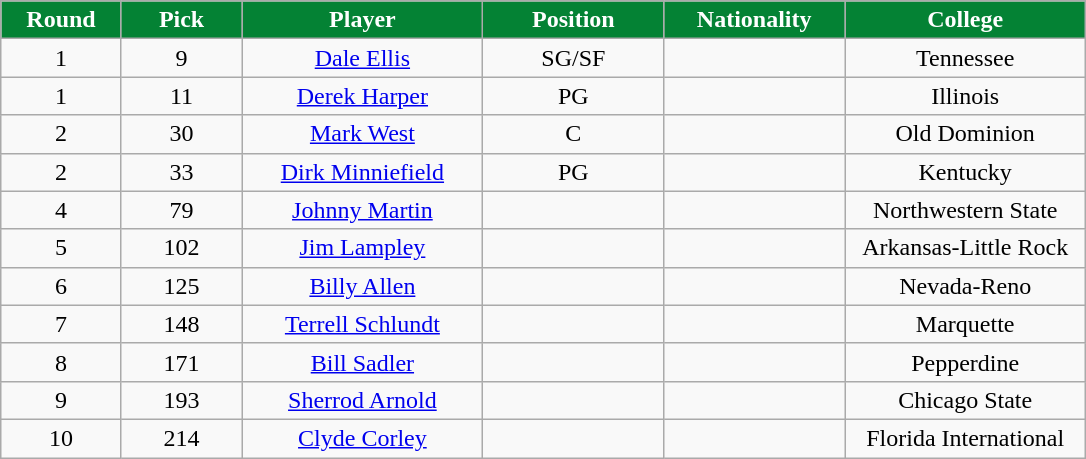<table class="wikitable sortable sortable">
<tr>
<th style="background:#048234; color:#fff; width:10%;">Round</th>
<th style="background:#048234; color:#fff; width:10%;">Pick</th>
<th style="background:#048234; color:#fff; width:20%;">Player</th>
<th style="background:#048234; color:#fff; width:15%;">Position</th>
<th style="background:#048234; color:#fff; width:15%;">Nationality</th>
<th style="background:#048234; color:#fff; width:20%;">College</th>
</tr>
<tr style="text-align: center">
<td>1</td>
<td>9</td>
<td><a href='#'>Dale Ellis</a></td>
<td>SG/SF</td>
<td></td>
<td>Tennessee</td>
</tr>
<tr style="text-align: center">
<td>1</td>
<td>11</td>
<td><a href='#'>Derek Harper</a></td>
<td>PG</td>
<td></td>
<td>Illinois</td>
</tr>
<tr style="text-align: center">
<td>2</td>
<td>30</td>
<td><a href='#'>Mark West</a></td>
<td>C</td>
<td></td>
<td>Old Dominion</td>
</tr>
<tr style="text-align: center">
<td>2</td>
<td>33</td>
<td><a href='#'>Dirk Minniefield</a></td>
<td>PG</td>
<td></td>
<td>Kentucky</td>
</tr>
<tr style="text-align: center">
<td>4</td>
<td>79</td>
<td><a href='#'>Johnny Martin</a></td>
<td></td>
<td></td>
<td>Northwestern State</td>
</tr>
<tr style="text-align: center">
<td>5</td>
<td>102</td>
<td><a href='#'>Jim Lampley</a></td>
<td></td>
<td></td>
<td>Arkansas-Little Rock</td>
</tr>
<tr style="text-align: center">
<td>6</td>
<td>125</td>
<td><a href='#'>Billy Allen</a></td>
<td></td>
<td></td>
<td>Nevada-Reno</td>
</tr>
<tr style="text-align: center">
<td>7</td>
<td>148</td>
<td><a href='#'>Terrell Schlundt</a></td>
<td></td>
<td></td>
<td>Marquette</td>
</tr>
<tr style="text-align: center">
<td>8</td>
<td>171</td>
<td><a href='#'>Bill Sadler</a></td>
<td></td>
<td></td>
<td>Pepperdine</td>
</tr>
<tr style="text-align: center">
<td>9</td>
<td>193</td>
<td><a href='#'>Sherrod Arnold</a></td>
<td></td>
<td></td>
<td>Chicago State</td>
</tr>
<tr style="text-align: center">
<td>10</td>
<td>214</td>
<td><a href='#'>Clyde Corley</a></td>
<td></td>
<td></td>
<td>Florida International</td>
</tr>
</table>
